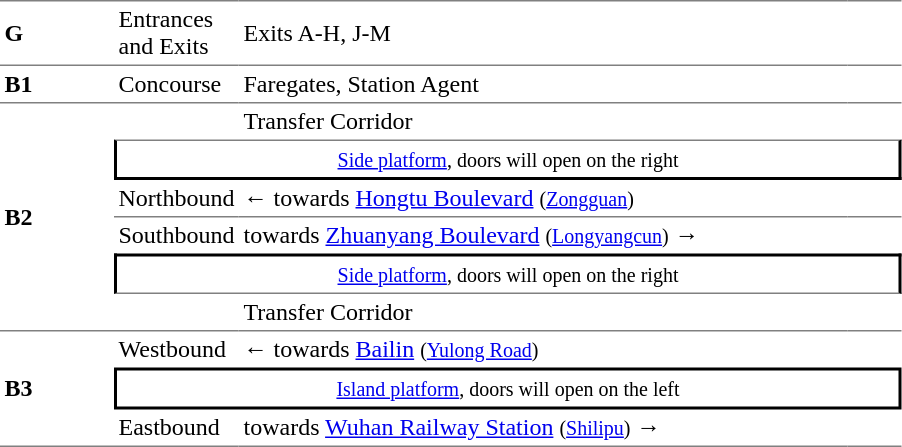<table table border=0 cellspacing=0 cellpadding=3>
<tr>
<td style="border-bottom:solid 1px gray; border-top:solid 1px gray;"><strong>G</strong></td>
<td style="border-bottom:solid 1px gray; border-top:solid 1px gray;">Entrances and Exits</td>
<td style="border-bottom:solid 1px gray; border-top:solid 1px gray;">Exits A-H, J-M</td>
<td style="border-bottom:solid 1px gray; border-top:solid 1px gray;"></td>
</tr>
<tr>
<td width=70><strong>B1</strong></td>
<td width=70>Concourse</td>
<td width=400>Faregates, Station Agent</td>
<td width=30></td>
</tr>
<tr>
<td style="border-top:solid 1px gray;border-bottom:solid 1px gray;" rowspan=6><strong>B2</strong></td>
<td style="border-top:solid 1px gray;"></td>
<td style="border-top:solid 1px gray;">Transfer Corridor</td>
<td style="border-top:solid 1px gray;"></td>
</tr>
<tr>
<td style="border-right:solid 2px black;border-left:solid 2px black;border-top:solid 1px gray;border-bottom:solid 2px black;text-align:center;" colspan=3><small><a href='#'>Side platform</a>, doors will open on the right</small></td>
</tr>
<tr>
<td>Northbound</td>
<td>←  towards <a href='#'>Hongtu Boulevard</a> <small>(<a href='#'>Zongguan</a>)</small></td>
<td></td>
</tr>
<tr>
<td style="border-top:solid 1px gray;">Southbound</td>
<td style="border-top:solid 1px gray;"> towards <a href='#'>Zhuanyang Boulevard</a> <small>(<a href='#'>Longyangcun</a>)</small> →</td>
<td style="border-top:solid 1px gray;"></td>
</tr>
<tr>
<td style="border-right:solid 2px black;border-left:solid 2px black;border-top:solid 2px black;border-bottom:solid 1px gray;text-align:center;" colspan=3><small><a href='#'>Side platform</a>, doors will open on the right</small></td>
</tr>
<tr>
<td style="border-bottom:solid 1px gray;"></td>
<td style="border-bottom:solid 1px gray;">Transfer Corridor</td>
<td style="border-bottom:solid 1px gray;"></td>
</tr>
<tr>
<td style="border-bottom:solid 1px gray;" rowspan=3><strong>B3</strong></td>
<td>Westbound</td>
<td>←  towards <a href='#'>Bailin</a> <small>(<a href='#'>Yulong Road</a>)</small></td>
<td></td>
</tr>
<tr>
<td style="border-right:solid 2px black;border-left:solid 2px black;border-top:solid 2px black;border-bottom:solid 2px black;text-align:center;" colspan=3><small><a href='#'>Island platform</a>, doors will open on the left</small></td>
</tr>
<tr>
<td style="border-bottom:solid 1px gray;">Eastbound</td>
<td style="border-bottom:solid 1px gray;"> towards <a href='#'>Wuhan Railway Station</a> <small>(<a href='#'>Shilipu</a>)</small> →</td>
<td style="border-bottom:solid 1px gray;"></td>
</tr>
<tr>
</tr>
</table>
